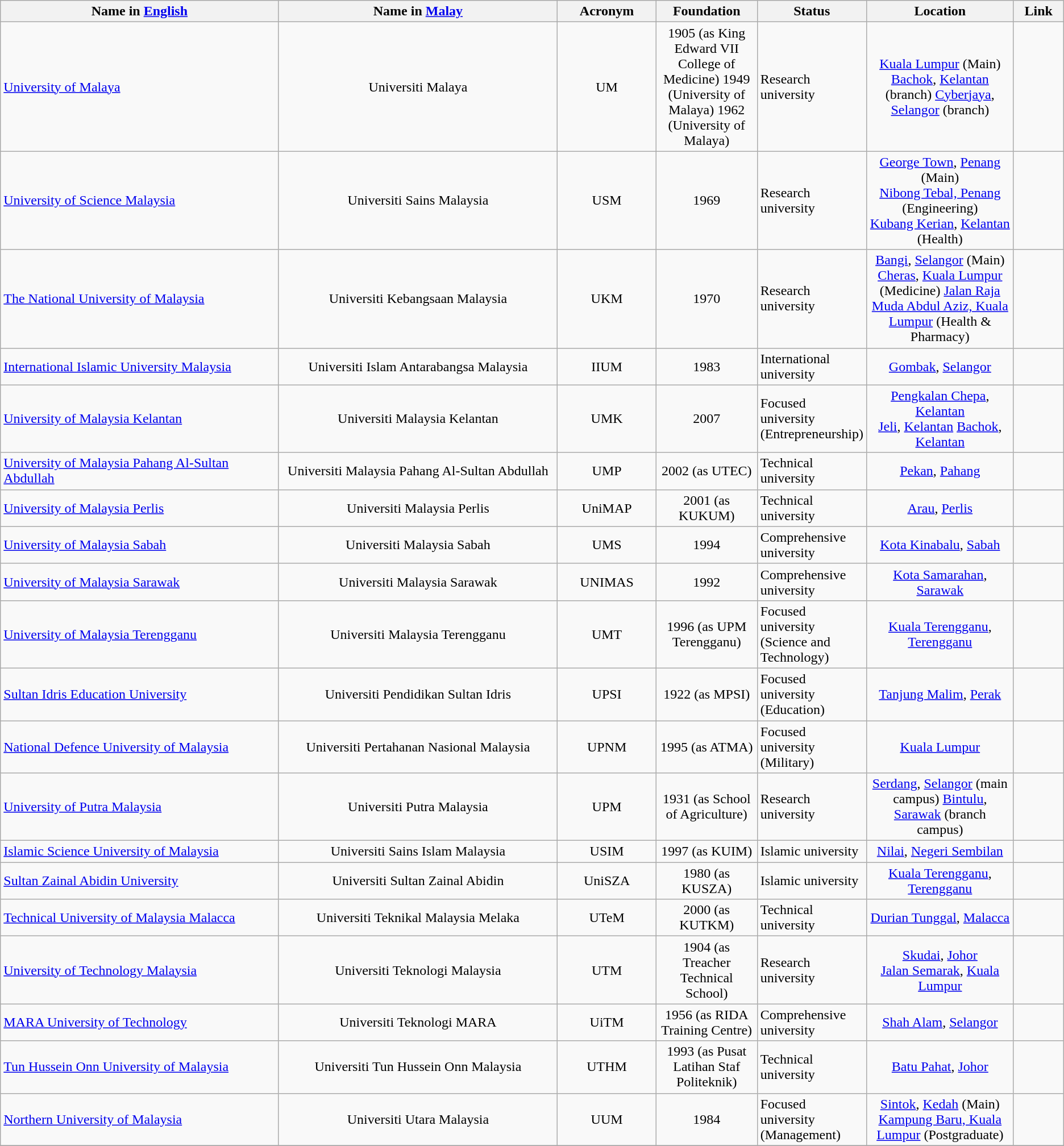<table class="wikitable sortable">
<tr>
<th>Name in <a href='#'>English</a></th>
<th>Name in <a href='#'>Malay</a></th>
<th>Acronym</th>
<th>Foundation</th>
<th>Status</th>
<th>Location</th>
<th class="unsortable">Link</th>
</tr>
<tr>
<td width="30%"><a href='#'>University of Malaya</a></td>
<td width="30%" align="center">Universiti Malaya</td>
<td width="10%" align="center">UM</td>
<td width="10%" align="center">1905 (as King Edward VII College of Medicine) 1949 (University of Malaya) 1962 (University of Malaya)</td>
<td>Research university</td>
<td width="15%" align="center"><a href='#'>Kuala Lumpur</a> (Main)<br><a href='#'>Bachok</a>, <a href='#'>Kelantan</a> (branch) 
<a href='#'>Cyberjaya</a>, <a href='#'>Selangor</a> (branch)</td>
<td width="5%" align="center"></td>
</tr>
<tr>
<td width="30%"><a href='#'>University of Science Malaysia</a></td>
<td width="30%" align="center">Universiti Sains Malaysia</td>
<td width="10%" align="center">USM</td>
<td width="10%" align="center">1969</td>
<td>Research university</td>
<td width="15%" align="center"><a href='#'>George Town</a>, <a href='#'>Penang</a> (Main)<br><a href='#'>Nibong Tebal, Penang</a> (Engineering)<br><a href='#'>Kubang Kerian</a>, <a href='#'>Kelantan</a> (Health)</td>
<td width="5%" align="center"></td>
</tr>
<tr>
<td width="30%"><a href='#'>The National University of Malaysia</a></td>
<td width="30%" align="center">Universiti Kebangsaan Malaysia</td>
<td width="10%" align="center">UKM</td>
<td width="10%" align="center">1970</td>
<td>Research university</td>
<td width="15%" align="center"><a href='#'>Bangi</a>, <a href='#'>Selangor</a> (Main) <a href='#'>Cheras</a>, <a href='#'>Kuala Lumpur</a> (Medicine) <a href='#'>Jalan Raja Muda Abdul Aziz, Kuala Lumpur</a> (Health & Pharmacy)</td>
<td width="5%" align="center"></td>
</tr>
<tr>
<td width="30%"><a href='#'>International Islamic University Malaysia</a></td>
<td width="30%" align="center">Universiti Islam Antarabangsa Malaysia</td>
<td width="10%" align="center">IIUM</td>
<td width="10%" align="center">1983</td>
<td>International university</td>
<td width="15%" align="center"><a href='#'>Gombak</a>, <a href='#'>Selangor</a></td>
<td width="5%" align="center"></td>
</tr>
<tr>
<td width="30%"><a href='#'>University of Malaysia Kelantan</a></td>
<td width="30%" align="center">Universiti Malaysia Kelantan</td>
<td width="10%" align="center">UMK</td>
<td width="10%" align="center">2007</td>
<td>Focused university (Entrepreneurship)</td>
<td width="15%" align="center"><a href='#'>Pengkalan Chepa</a>, <a href='#'>Kelantan</a><br><a href='#'>Jeli</a>, <a href='#'>Kelantan</a>
<a href='#'>Bachok</a>, <a href='#'>Kelantan</a></td>
<td width="5%" align="center"></td>
</tr>
<tr>
<td width="30%"><a href='#'>University of Malaysia Pahang Al-Sultan Abdullah</a></td>
<td width="30%" align="center">Universiti Malaysia Pahang Al-Sultan Abdullah</td>
<td width="10%" align="center">UMP</td>
<td width="10%" align="center">2002 (as UTEC)</td>
<td>Technical university</td>
<td width="15%" align="center"><a href='#'>Pekan</a>, <a href='#'>Pahang</a></td>
<td width="5%" align="center"></td>
</tr>
<tr>
<td width="30%"><a href='#'>University of Malaysia Perlis</a></td>
<td width="30%" align="center">Universiti Malaysia Perlis</td>
<td width="10%" align="center">UniMAP</td>
<td width="10%" align="center">2001 (as KUKUM)</td>
<td>Technical university</td>
<td width="15%" align="center"><a href='#'>Arau</a>, <a href='#'>Perlis</a></td>
<td width="5%" align="center"></td>
</tr>
<tr>
<td width="30%"><a href='#'>University of Malaysia Sabah</a></td>
<td width="30%" align="center">Universiti Malaysia Sabah</td>
<td width="10%" align="center">UMS</td>
<td width="10%" align="center">1994</td>
<td>Comprehensive university</td>
<td width="15%" align="center"><a href='#'>Kota Kinabalu</a>, <a href='#'>Sabah</a></td>
<td width="5%" align="center"></td>
</tr>
<tr>
<td width="30%"><a href='#'>University of Malaysia Sarawak</a></td>
<td width="30%" align="center">Universiti Malaysia Sarawak</td>
<td width="10%" align="center">UNIMAS</td>
<td width="10%" align="center">1992</td>
<td>Comprehensive university</td>
<td width="15%" align="center"><a href='#'>Kota Samarahan</a>, <a href='#'>Sarawak</a></td>
<td width="5%" align="center"></td>
</tr>
<tr>
<td width="30%"><a href='#'>University of Malaysia Terengganu</a></td>
<td width="30%" align="center">Universiti Malaysia Terengganu</td>
<td width="10%" align="center">UMT</td>
<td width="10%" align="center">1996 (as UPM Terengganu)</td>
<td>Focused university (Science and Technology)</td>
<td width="15%" align="center"><a href='#'>Kuala Terengganu</a>, <a href='#'>Terengganu</a></td>
<td width="5%" align="center"></td>
</tr>
<tr>
<td width="30%"><a href='#'>Sultan Idris Education University</a></td>
<td width="30%" align="center">Universiti Pendidikan Sultan Idris</td>
<td width="10%" align="center">UPSI</td>
<td width="10%" align="center">1922 (as MPSI)</td>
<td>Focused university (Education)</td>
<td width="15%" align="center"><a href='#'>Tanjung Malim</a>, <a href='#'>Perak</a></td>
<td width="5%" align="center"></td>
</tr>
<tr>
<td width="30%"><a href='#'>National Defence University of Malaysia</a></td>
<td width="30%" align="center">Universiti Pertahanan Nasional Malaysia</td>
<td width="10%" align="center">UPNM</td>
<td width="10%" align="center">1995 (as ATMA)</td>
<td>Focused university (Military)</td>
<td width="15%" align="center"><a href='#'>Kuala Lumpur</a></td>
<td width="5%" align="center"></td>
</tr>
<tr>
<td width="30%"><a href='#'>University of Putra Malaysia</a></td>
<td width="30%" align="center">Universiti Putra Malaysia</td>
<td width="10%" align="center">UPM</td>
<td width="10%" align="center">1931 (as School of Agriculture)</td>
<td>Research university</td>
<td width="15%" align="center"><a href='#'>Serdang</a>, <a href='#'>Selangor</a> (main campus) <a href='#'>Bintulu</a>, <a href='#'>Sarawak</a> (branch campus)</td>
<td width="5%" align="center"></td>
</tr>
<tr>
<td width="30%"><a href='#'>Islamic Science University of Malaysia</a></td>
<td width="30%" align="center">Universiti Sains Islam Malaysia</td>
<td width="10%" align="center">USIM</td>
<td width="10%" align="center">1997 (as KUIM)</td>
<td>Islamic university</td>
<td width="15%" align="center"><a href='#'>Nilai</a>, <a href='#'>Negeri Sembilan</a></td>
<td width="5%" align="center"></td>
</tr>
<tr>
<td width="30%"><a href='#'>Sultan Zainal Abidin University</a></td>
<td width="30%" align="center">Universiti Sultan Zainal Abidin</td>
<td width="10%" align="center">UniSZA</td>
<td width="10%" align="center">1980 (as KUSZA)</td>
<td>Islamic university</td>
<td width="15%" align="center"><a href='#'>Kuala Terengganu</a>, <a href='#'>Terengganu</a></td>
<td width="5%" align="center"></td>
</tr>
<tr>
<td width="30%"><a href='#'>Technical University of Malaysia Malacca</a></td>
<td width="30%" align="center">Universiti Teknikal Malaysia Melaka</td>
<td width="10%" align="center">UTeM</td>
<td width="10%" align="center">2000 (as KUTKM)</td>
<td>Technical university</td>
<td width="15%" align="center"><a href='#'>Durian Tunggal</a>, <a href='#'>Malacca</a></td>
<td width="5%" align="center"></td>
</tr>
<tr>
<td width="30%"><a href='#'>University of Technology Malaysia</a></td>
<td width="30%" align="center">Universiti Teknologi Malaysia</td>
<td width="10%" align="center">UTM</td>
<td width="10%" align="center">1904 (as Treacher Technical School)</td>
<td>Research university</td>
<td width="15%" align="center"><a href='#'>Skudai</a>, <a href='#'>Johor</a><br><a href='#'>Jalan Semarak</a>, <a href='#'>Kuala Lumpur</a></td>
<td width="5%" align="center"></td>
</tr>
<tr>
<td width="30%"><a href='#'>MARA University of Technology</a></td>
<td width="30%" align="center">Universiti Teknologi MARA</td>
<td width="10%" align="center">UiTM</td>
<td width="10%" align="center">1956 (as RIDA Training Centre)</td>
<td>Comprehensive university</td>
<td width="15%" align="center"><a href='#'>Shah Alam</a>, <a href='#'>Selangor</a></td>
<td width="5%" align="center"></td>
</tr>
<tr>
<td width="30%"><a href='#'>Tun Hussein Onn University of Malaysia</a></td>
<td width="30%" align="center">Universiti Tun Hussein Onn Malaysia</td>
<td width="10%" align="center">UTHM</td>
<td width="10%" align="center">1993 (as Pusat Latihan Staf Politeknik)</td>
<td>Technical university</td>
<td width="15%" align="center"><a href='#'>Batu Pahat</a>, <a href='#'>Johor</a></td>
<td width="5%" align="center"></td>
</tr>
<tr>
<td width="30%"><a href='#'>Northern University of Malaysia</a></td>
<td width="30%" align="center">Universiti Utara Malaysia</td>
<td width="10%" align="center">UUM</td>
<td width="10%" align="center">1984</td>
<td>Focused university (Management)</td>
<td width="15%" align="center"><a href='#'>Sintok</a>, <a href='#'>Kedah</a> (Main)<br><a href='#'>Kampung Baru, Kuala Lumpur</a> (Postgraduate)</td>
<td width="5%" align="center"></td>
</tr>
<tr>
</tr>
</table>
